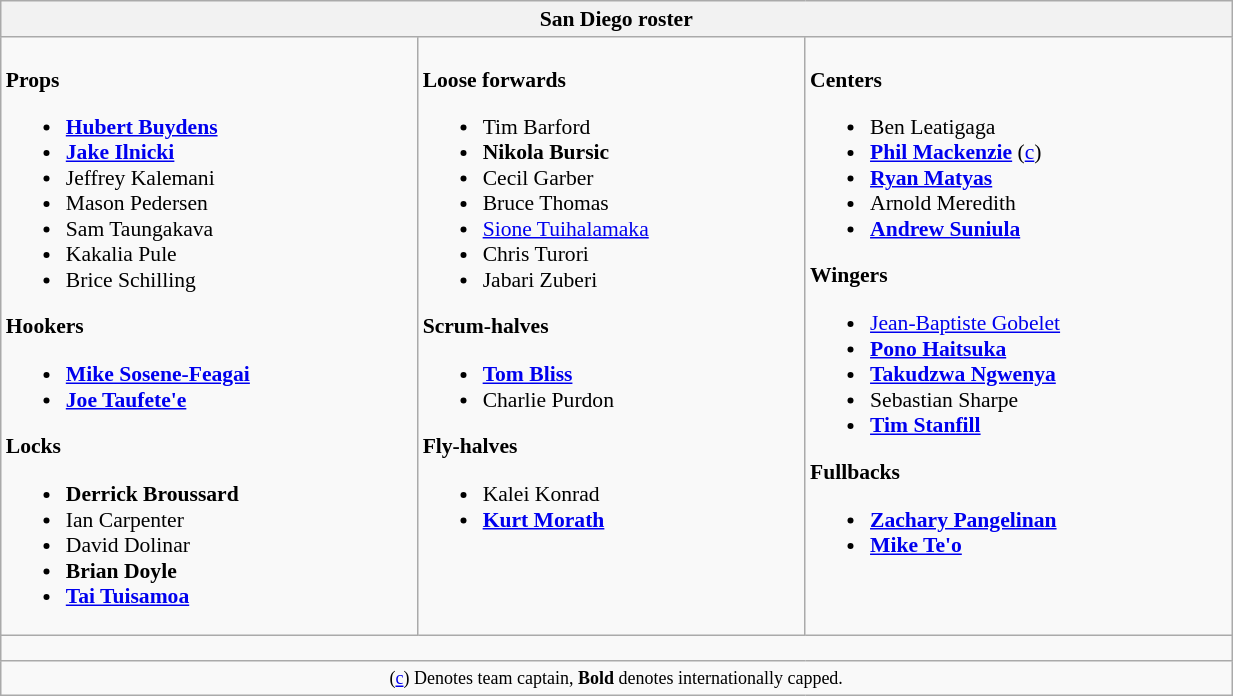<table class="wikitable" style="text-align:left; font-size:90%; width:65%">
<tr>
<th colspan="100%">San Diego roster</th>
</tr>
<tr valign="top">
<td><br><strong>Props</strong><ul><li> <strong><a href='#'>Hubert Buydens</a></strong></li><li> <strong><a href='#'>Jake Ilnicki</a></strong></li><li> Jeffrey Kalemani</li><li> Mason Pedersen</li><li> Sam Taungakava</li><li> Kakalia Pule</li><li> Brice Schilling</li></ul><strong>Hookers</strong><ul><li> <strong><a href='#'>Mike Sosene-Feagai</a></strong></li><li> <strong><a href='#'>Joe Taufete'e</a></strong></li></ul><strong>Locks</strong><ul><li> <strong>Derrick Broussard</strong></li><li> Ian Carpenter</li><li> David Dolinar</li><li> <strong>Brian Doyle</strong></li><li> <strong><a href='#'>Tai Tuisamoa</a></strong></li></ul></td>
<td><br><strong>Loose forwards</strong><ul><li> Tim Barford</li><li> <strong>Nikola Bursic</strong></li><li> Cecil Garber</li><li> Bruce Thomas</li><li> <a href='#'>Sione Tuihalamaka</a></li><li> Chris Turori</li><li> Jabari Zuberi</li></ul><strong>Scrum-halves</strong><ul><li> <strong><a href='#'>Tom Bliss</a></strong></li><li> Charlie Purdon</li></ul><strong>Fly-halves</strong><ul><li> Kalei Konrad</li><li> <strong><a href='#'>Kurt Morath</a></strong></li></ul></td>
<td><br><strong>Centers</strong><ul><li> Ben Leatigaga</li><li> <strong><a href='#'>Phil Mackenzie</a></strong> (<a href='#'>c</a>)</li><li> <strong><a href='#'>Ryan Matyas</a></strong></li><li> Arnold Meredith</li><li> <strong><a href='#'>Andrew Suniula</a></strong></li></ul><strong>Wingers</strong><ul><li> <a href='#'>Jean-Baptiste Gobelet</a></li><li> <strong><a href='#'>Pono Haitsuka</a></strong></li><li> <strong><a href='#'>Takudzwa Ngwenya</a></strong></li><li> Sebastian Sharpe</li><li> <strong><a href='#'>Tim Stanfill</a></strong></li></ul><strong>Fullbacks</strong><ul><li> <strong><a href='#'>Zachary Pangelinan</a></strong></li><li> <strong><a href='#'>Mike Te'o</a></strong></li></ul></td>
</tr>
<tr>
<td colspan="100%" style="height: 10px;"></td>
</tr>
<tr>
<td colspan="100%" style="text-align:center;"><small>(<a href='#'>c</a>) Denotes team captain, <strong>Bold</strong> denotes internationally capped.</small></td>
</tr>
</table>
